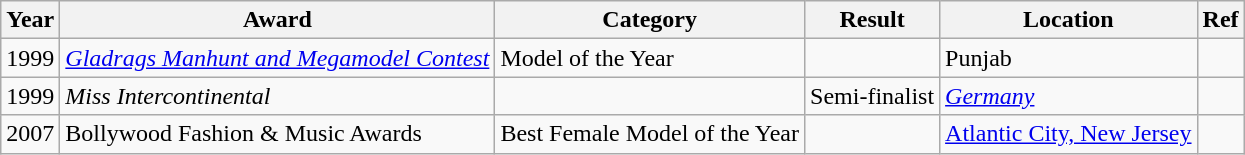<table class="wikitable sortable">
<tr>
<th>Year</th>
<th>Award</th>
<th>Category</th>
<th>Result</th>
<th>Location</th>
<th>Ref</th>
</tr>
<tr>
<td>1999</td>
<td><em><a href='#'>Gladrags Manhunt and Megamodel Contest</a></em></td>
<td>Model of the Year</td>
<td></td>
<td>Punjab</td>
<td></td>
</tr>
<tr>
<td>1999</td>
<td><em>Miss Intercontinental</em></td>
<td></td>
<td>Semi-finalist</td>
<td><em><a href='#'>Germany</a></em></td>
<td></td>
</tr>
<tr>
<td>2007</td>
<td>Bollywood Fashion & Music Awards</td>
<td>Best Female Model of the Year</td>
<td></td>
<td><a href='#'>Atlantic City, New Jersey</a></td>
<td></td>
</tr>
</table>
